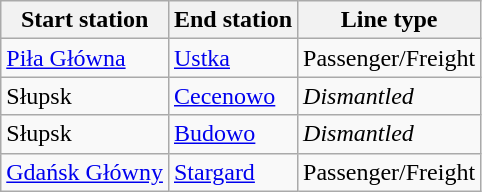<table class="wikitable">
<tr>
<th>Start station</th>
<th>End station</th>
<th>Line type</th>
</tr>
<tr>
<td><a href='#'>Piła Główna</a></td>
<td><a href='#'>Ustka</a></td>
<td>Passenger/Freight</td>
</tr>
<tr>
<td>Słupsk</td>
<td><a href='#'>Cecenowo</a></td>
<td><em>Dismantled</em></td>
</tr>
<tr>
<td>Słupsk</td>
<td><a href='#'>Budowo</a></td>
<td><em>Dismantled</em></td>
</tr>
<tr>
<td><a href='#'>Gdańsk Główny</a></td>
<td><a href='#'>Stargard</a></td>
<td>Passenger/Freight</td>
</tr>
</table>
